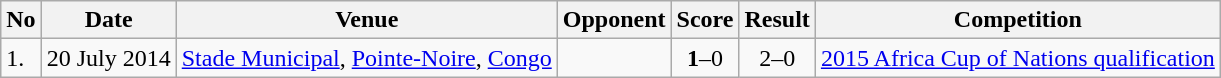<table class="wikitable" style="font-size:100%;">
<tr>
<th>No</th>
<th>Date</th>
<th>Venue</th>
<th>Opponent</th>
<th>Score</th>
<th>Result</th>
<th>Competition</th>
</tr>
<tr>
<td>1.</td>
<td>20 July 2014</td>
<td><a href='#'>Stade Municipal</a>, <a href='#'>Pointe-Noire</a>, <a href='#'>Congo</a></td>
<td></td>
<td align=center><strong>1</strong>–0</td>
<td align=center>2–0</td>
<td><a href='#'>2015 Africa Cup of Nations qualification</a></td>
</tr>
</table>
